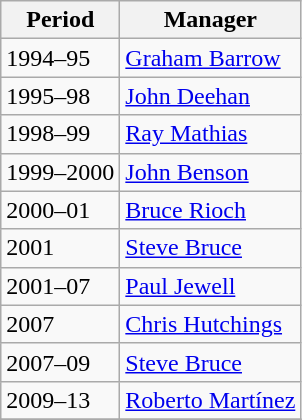<table class="wikitable">
<tr>
<th>Period</th>
<th>Manager</th>
</tr>
<tr>
<td>1994–95</td>
<td> <a href='#'>Graham Barrow</a></td>
</tr>
<tr>
<td>1995–98</td>
<td> <a href='#'>John Deehan</a></td>
</tr>
<tr>
<td>1998–99</td>
<td> <a href='#'>Ray Mathias</a></td>
</tr>
<tr>
<td>1999–2000</td>
<td> <a href='#'>John Benson</a></td>
</tr>
<tr>
<td>2000–01</td>
<td> <a href='#'>Bruce Rioch</a></td>
</tr>
<tr>
<td>2001</td>
<td> <a href='#'>Steve Bruce</a></td>
</tr>
<tr>
<td>2001–07</td>
<td> <a href='#'>Paul Jewell</a></td>
</tr>
<tr>
<td>2007</td>
<td> <a href='#'>Chris Hutchings</a></td>
</tr>
<tr>
<td>2007–09</td>
<td> <a href='#'>Steve Bruce</a></td>
</tr>
<tr>
<td>2009–13</td>
<td> <a href='#'>Roberto Martínez</a></td>
</tr>
<tr>
</tr>
</table>
